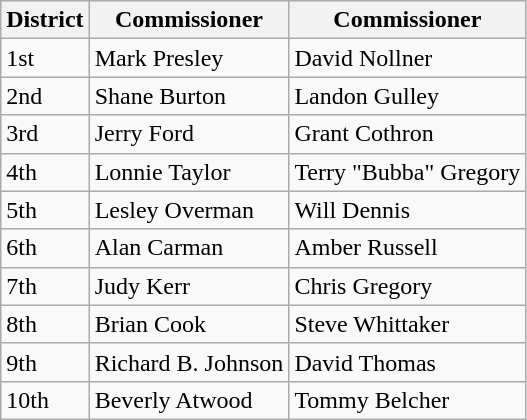<table class="wikitable">
<tr>
<th>District</th>
<th>Commissioner</th>
<th>Commissioner</th>
</tr>
<tr>
<td>1st</td>
<td>Mark Presley</td>
<td>David Nollner</td>
</tr>
<tr>
<td>2nd</td>
<td>Shane Burton</td>
<td>Landon Gulley</td>
</tr>
<tr>
<td>3rd</td>
<td>Jerry Ford</td>
<td>Grant Cothron</td>
</tr>
<tr>
<td>4th</td>
<td>Lonnie Taylor</td>
<td>Terry "Bubba" Gregory</td>
</tr>
<tr>
<td>5th</td>
<td>Lesley Overman</td>
<td>Will Dennis</td>
</tr>
<tr>
<td>6th</td>
<td>Alan Carman</td>
<td>Amber Russell</td>
</tr>
<tr>
<td>7th</td>
<td>Judy Kerr</td>
<td>Chris Gregory</td>
</tr>
<tr>
<td>8th</td>
<td>Brian Cook</td>
<td>Steve Whittaker</td>
</tr>
<tr>
<td>9th</td>
<td>Richard B. Johnson</td>
<td>David Thomas</td>
</tr>
<tr>
<td>10th</td>
<td>Beverly Atwood</td>
<td>Tommy Belcher</td>
</tr>
</table>
